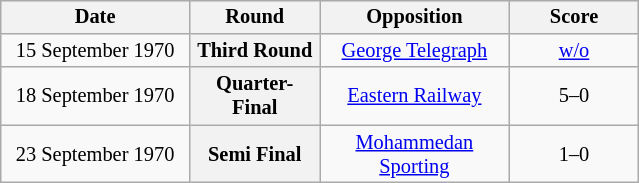<table class="wikitable plainrowheaders" style="text-align:center;margin-left:1em;float:right; font-size:85%;">
<tr>
<th scope=col width="120">Date</th>
<th scope=col width="80">Round</th>
<th scope=col width="120">Opposition</th>
<th scope=col width="80">Score</th>
</tr>
<tr>
<td>15 September 1970</td>
<th scope=row style="text-align:center">Third Round</th>
<td><a href='#'>George Telegraph</a></td>
<td><a href='#'>w/o</a></td>
</tr>
<tr>
<td>18 September 1970</td>
<th scope=row style="text-align:center">Quarter-Final</th>
<td><a href='#'>Eastern Railway</a></td>
<td>5–0</td>
</tr>
<tr>
<td>23 September 1970</td>
<th scope=row style="text-align:center">Semi Final</th>
<td><a href='#'>Mohammedan Sporting</a></td>
<td>1–0</td>
</tr>
</table>
